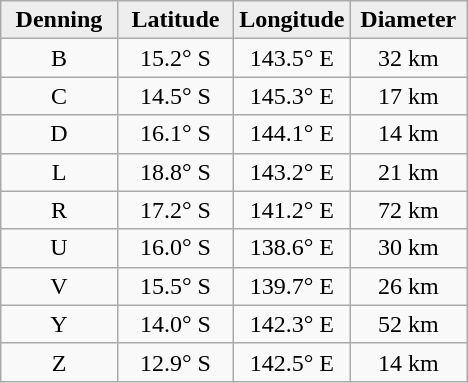<table class="wikitable">
<tr>
<th width="25%" style="background:#eeeeee;">Denning</th>
<th width="25%" style="background:#eeeeee;">Latitude</th>
<th width="25%" style="background:#eeeeee;">Longitude</th>
<th width="25%" style="background:#eeeeee;">Diameter</th>
</tr>
<tr>
<td align="center">B</td>
<td align="center">15.2° S</td>
<td align="center">143.5° E</td>
<td align="center">32 km</td>
</tr>
<tr>
<td align="center">C</td>
<td align="center">14.5° S</td>
<td align="center">145.3° E</td>
<td align="center">17 km</td>
</tr>
<tr>
<td align="center">D</td>
<td align="center">16.1° S</td>
<td align="center">144.1° E</td>
<td align="center">14 km</td>
</tr>
<tr>
<td align="center">L</td>
<td align="center">18.8° S</td>
<td align="center">143.2° E</td>
<td align="center">21 km</td>
</tr>
<tr>
<td align="center">R</td>
<td align="center">17.2° S</td>
<td align="center">141.2° E</td>
<td align="center">72 km</td>
</tr>
<tr>
<td align="center">U</td>
<td align="center">16.0° S</td>
<td align="center">138.6° E</td>
<td align="center">30 km</td>
</tr>
<tr>
<td align="center">V</td>
<td align="center">15.5° S</td>
<td align="center">139.7° E</td>
<td align="center">26 km</td>
</tr>
<tr>
<td align="center">Y</td>
<td align="center">14.0° S</td>
<td align="center">142.3° E</td>
<td align="center">52 km</td>
</tr>
<tr>
<td align="center">Z</td>
<td align="center">12.9° S</td>
<td align="center">142.5° E</td>
<td align="center">14 km</td>
</tr>
</table>
